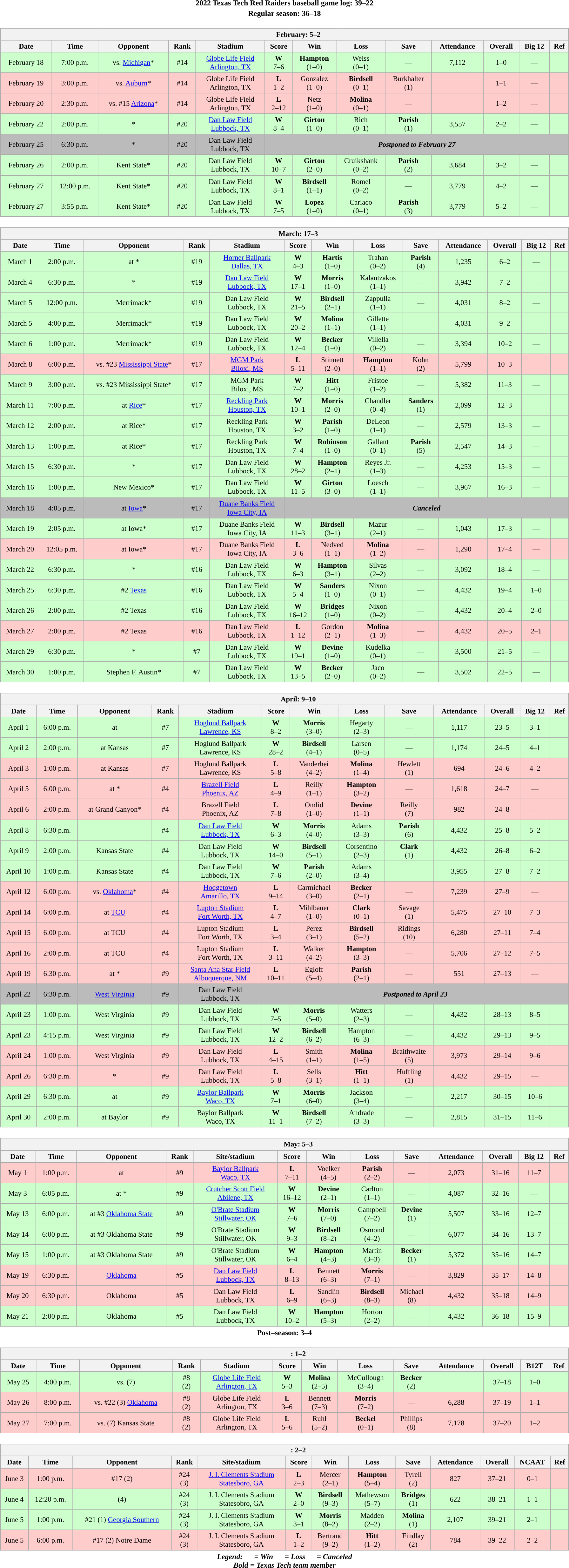<table class="toccolours" width=95% style="margin:1.5em auto; text-align:center;">
<tr>
<th colspan=2>2022 Texas Tech Red Raiders baseball game log: 39–22</th>
</tr>
<tr>
<th colspan=2>Regular season: 36–18</th>
</tr>
<tr valign="top">
<td><br><table class="wikitable collapsible collapsed" style="margin:auto; font-size:95%; width:100%">
<tr>
<th colspan=13 style="padding-left:4em;">February: 5–2</th>
</tr>
<tr>
<th>Date</th>
<th>Time</th>
<th>Opponent</th>
<th>Rank</th>
<th>Stadium</th>
<th>Score</th>
<th>Win</th>
<th>Loss</th>
<th>Save</th>
<th>Attendance</th>
<th>Overall</th>
<th>Big 12</th>
<th>Ref</th>
</tr>
<tr style="background:#cfc">
<td>February 18</td>
<td>7:00 p.m.</td>
<td>vs. <a href='#'>Michigan</a>*<br></td>
<td>#14</td>
<td><a href='#'>Globe Life Field</a><br><a href='#'>Arlington, TX</a></td>
<td><strong>W</strong><br>7–6</td>
<td><strong>Hampton</strong><br>(1–0)</td>
<td>Weiss<br>(0–1)</td>
<td>—</td>
<td>7,112</td>
<td>1–0</td>
<td>—</td>
<td></td>
</tr>
<tr style="background:#fcc">
<td>February 19</td>
<td>3:00 p.m.</td>
<td>vs. <a href='#'>Auburn</a>*<br></td>
<td>#14</td>
<td>Globe Life Field<br>Arlington, TX</td>
<td><strong>L</strong><br>1–2</td>
<td>Gonzalez<br>(1–0)</td>
<td><strong>Birdsell</strong><br>(0–1)</td>
<td>Burkhalter<br>(1)</td>
<td></td>
<td>1–1</td>
<td>—</td>
<td></td>
</tr>
<tr style="background:#fcc">
<td>February 20</td>
<td>2:30 p.m.</td>
<td>vs. #15 <a href='#'>Arizona</a>*<br></td>
<td>#14</td>
<td>Globe Life Field<br>Arlington, TX</td>
<td><strong>L</strong><br>2–12</td>
<td>Netz<br>(1–0)</td>
<td><strong>Molina</strong><br>(0–1)</td>
<td>—</td>
<td></td>
<td>1–2</td>
<td>—</td>
<td></td>
</tr>
<tr style="background:#cfc">
<td>February 22</td>
<td>2:00 p.m.</td>
<td>*</td>
<td>#20</td>
<td><a href='#'>Dan Law Field</a><br><a href='#'>Lubbock, TX</a></td>
<td><strong>W</strong><br>8–4</td>
<td><strong>Girton</strong><br>(1–0)</td>
<td>Rich<br>(0–1)</td>
<td><strong>Parish</strong><br>(1)</td>
<td>3,557</td>
<td>2–2</td>
<td>—</td>
<td></td>
</tr>
<tr style="background:#bbb">
<td>February 25</td>
<td>6:30 p.m.</td>
<td>*</td>
<td>#20</td>
<td>Dan Law Field<br>Lubbock, TX</td>
<td colspan="8"><strong><em>Postponed to February 27</em></strong></td>
</tr>
<tr style="background:#cfc">
<td>February 26</td>
<td>2:00 p.m.</td>
<td>Kent State*</td>
<td>#20</td>
<td>Dan Law Field<br>Lubbock, TX</td>
<td><strong>W</strong><br>10–7</td>
<td><strong>Girton</strong><br>(2–0)</td>
<td>Cruikshank<br>(0–2)</td>
<td><strong>Parish</strong><br>(2)</td>
<td>3,684</td>
<td>3–2</td>
<td>—</td>
<td></td>
</tr>
<tr style="background:#cfc">
<td>February 27</td>
<td>12:00 p.m.</td>
<td>Kent State*</td>
<td>#20</td>
<td>Dan Law Field<br>Lubbock, TX</td>
<td><strong>W</strong><br>8–1</td>
<td><strong>Birdsell</strong><br>(1–1)</td>
<td>Romel<br>(0–2)</td>
<td>—</td>
<td>3,779</td>
<td>4–2</td>
<td>—</td>
<td></td>
</tr>
<tr style="background:#cfc">
<td>February 27</td>
<td>3:55 p.m.</td>
<td>Kent State*</td>
<td>#20</td>
<td>Dan Law Field<br>Lubbock, TX</td>
<td><strong>W</strong><br>7–5</td>
<td><strong>Lopez</strong><br>(1–0)</td>
<td>Cariaco<br>(0–1)</td>
<td><strong>Parish</strong><br>(3)</td>
<td>3,779</td>
<td>5–2</td>
<td>—</td>
<td></td>
</tr>
</table>
</td>
</tr>
<tr>
<td><br><table class="wikitable collapsible collapsed" style="margin:auto; font-size:95%; width:100%">
<tr>
<th colspan=13 style="padding-left:4em;">March: 17–3</th>
</tr>
<tr>
<th>Date</th>
<th>Time</th>
<th>Opponent</th>
<th>Rank</th>
<th>Stadium</th>
<th>Score</th>
<th>Win</th>
<th>Loss</th>
<th>Save</th>
<th>Attendance</th>
<th>Overall</th>
<th>Big 12</th>
<th>Ref</th>
</tr>
<tr style="background:#cfc">
<td>March 1</td>
<td>2:00 p.m.</td>
<td>at *</td>
<td>#19</td>
<td><a href='#'>Horner Ballpark</a><br><a href='#'>Dallas, TX</a></td>
<td><strong>W</strong><br>4–3 </td>
<td><strong>Hartis</strong><br>(1–0)</td>
<td>Trahan<br>(0–2)</td>
<td><strong>Parish</strong><br>(4)</td>
<td>1,235</td>
<td>6–2</td>
<td>—</td>
<td></td>
</tr>
<tr style="background:#cfc">
<td>March 4</td>
<td>6:30 p.m.</td>
<td>*</td>
<td>#19</td>
<td><a href='#'>Dan Law Field</a><br><a href='#'>Lubbock, TX</a></td>
<td><strong>W</strong><br>17–1</td>
<td><strong>Morris</strong><br>(1–0)</td>
<td>Kalantzakos<br>(1–1)</td>
<td>—</td>
<td>3,942</td>
<td>7–2</td>
<td>—</td>
<td></td>
</tr>
<tr style="background:#cfc">
<td>March 5</td>
<td>12:00 p.m.</td>
<td>Merrimack*</td>
<td>#19</td>
<td>Dan Law Field<br>Lubbock, TX</td>
<td><strong>W</strong><br>21–5</td>
<td><strong>Birdsell</strong><br>(2–1)</td>
<td>Zappulla<br>(1–1)</td>
<td>—</td>
<td>4,031</td>
<td>8–2</td>
<td>—</td>
<td></td>
</tr>
<tr style="background:#cfc">
<td>March 5</td>
<td>4:00 p.m.</td>
<td>Merrimack*</td>
<td>#19</td>
<td>Dan Law Field<br>Lubbock, TX</td>
<td><strong>W</strong><br>20–2</td>
<td><strong>Molina</strong><br>(1–1)</td>
<td>Gillette<br>(1–1)</td>
<td>—</td>
<td>4,031</td>
<td>9–2</td>
<td>—</td>
<td></td>
</tr>
<tr style="background:#cfc">
<td>March 6</td>
<td>1:00 p.m.</td>
<td>Merrimack*</td>
<td>#19</td>
<td>Dan Law Field<br>Lubbock, TX</td>
<td><strong>W</strong><br>12–4</td>
<td><strong>Becker</strong><br>(1–0)</td>
<td>Villella<br>(0–2)</td>
<td>—</td>
<td>3,394</td>
<td>10–2</td>
<td>—</td>
<td></td>
</tr>
<tr style="background:#fcc">
<td>March 8</td>
<td>6:00 p.m.</td>
<td>vs. #23 <a href='#'>Mississippi State</a>*</td>
<td>#17</td>
<td><a href='#'>MGM Park</a><br><a href='#'>Biloxi, MS</a></td>
<td><strong>L</strong><br>5–11</td>
<td>Stinnett<br>(2–0)</td>
<td><strong>Hampton</strong><br>(1–1)</td>
<td>Kohn<br>(2)</td>
<td>5,799</td>
<td>10–3</td>
<td>—</td>
<td></td>
</tr>
<tr style="background:#cfc">
<td>March 9</td>
<td>3:00 p.m.</td>
<td>vs. #23 Mississippi State*</td>
<td>#17</td>
<td>MGM Park<br>Biloxi, MS</td>
<td><strong>W</strong><br>7–2</td>
<td><strong>Hitt</strong><br>(1–0)</td>
<td>Fristoe<br>(1–2)</td>
<td>—</td>
<td>5,382</td>
<td>11–3</td>
<td>—</td>
<td></td>
</tr>
<tr style="background:#cfc">
<td>March 11</td>
<td>7:00 p.m.</td>
<td>at <a href='#'>Rice</a>*</td>
<td>#17</td>
<td><a href='#'>Reckling Park</a><br><a href='#'>Houston, TX</a></td>
<td><strong>W</strong><br>10–1</td>
<td><strong>Morris</strong><br>(2–0)</td>
<td>Chandler<br>(0–4)</td>
<td><strong>Sanders</strong><br>(1)</td>
<td>2,099</td>
<td>12–3</td>
<td>—</td>
<td></td>
</tr>
<tr style="background:#cfc">
<td>March 12</td>
<td>2:00 p.m.</td>
<td>at Rice*</td>
<td>#17</td>
<td>Reckling Park<br>Houston, TX</td>
<td><strong>W</strong><br>3–2</td>
<td><strong>Parish</strong><br>(1–0)</td>
<td>DeLeon<br>(1–1)</td>
<td>—</td>
<td>2,579</td>
<td>13–3</td>
<td>—</td>
<td></td>
</tr>
<tr style="background:#cfc">
<td>March 13</td>
<td>1:00 p.m.</td>
<td>at Rice*</td>
<td>#17</td>
<td>Reckling Park<br>Houston, TX</td>
<td><strong>W</strong><br>7–4</td>
<td><strong>Robinson</strong><br>(1–0)</td>
<td>Gallant<br>(0–1)</td>
<td><strong>Parish</strong><br>(5)</td>
<td>2,547</td>
<td>14–3</td>
<td>—</td>
<td></td>
</tr>
<tr style="background:#cfc">
<td>March 15</td>
<td>6:30 p.m.</td>
<td>*</td>
<td>#17</td>
<td>Dan Law Field<br>Lubbock, TX</td>
<td><strong>W</strong><br>28–2</td>
<td><strong>Hampton</strong><br>(2–1)</td>
<td>Reyes Jr.<br>(1–3)</td>
<td>—</td>
<td>4,253</td>
<td>15–3</td>
<td>—</td>
<td></td>
</tr>
<tr style="background:#cfc">
<td>March 16</td>
<td>1:00 p.m.</td>
<td>New Mexico*</td>
<td>#17</td>
<td>Dan Law Field<br>Lubbock, TX</td>
<td><strong>W</strong><br>11–5</td>
<td><strong>Girton</strong><br>(3–0)</td>
<td>Loesch<br>(1–1)</td>
<td>—</td>
<td>3,967</td>
<td>16–3</td>
<td>—</td>
<td></td>
</tr>
<tr style="background:#bbb">
<td>March 18</td>
<td>4:05 p.m.</td>
<td>at <a href='#'>Iowa</a>*</td>
<td>#17</td>
<td><a href='#'>Duane Banks Field</a><br><a href='#'>Iowa City, IA</a></td>
<td colspan="8"><strong><em>Canceled</em></strong></td>
</tr>
<tr style="background:#cfc">
<td>March 19</td>
<td>2:05 p.m.</td>
<td>at Iowa*</td>
<td>#17</td>
<td>Duane Banks Field<br>Iowa City, IA</td>
<td><strong>W</strong><br>11–3</td>
<td><strong>Birdsell</strong><br>(3–1)</td>
<td>Mazur<br>(2–1)</td>
<td>—</td>
<td>1,043</td>
<td>17–3</td>
<td>—</td>
<td></td>
</tr>
<tr style="background:#fcc">
<td>March 20</td>
<td>12:05 p.m.</td>
<td>at Iowa*</td>
<td>#17</td>
<td>Duane Banks Field<br>Iowa City, IA</td>
<td><strong>L</strong><br>3–6</td>
<td>Nedved<br>(1–1)</td>
<td><strong>Molina</strong><br>(1–2)</td>
<td>—</td>
<td>1,290</td>
<td>17–4</td>
<td>—</td>
<td></td>
</tr>
<tr style="background:#cfc">
<td>March 22</td>
<td>6:30 p.m.</td>
<td>*</td>
<td>#16</td>
<td>Dan Law Field<br>Lubbock, TX</td>
<td><strong>W</strong><br>6–3</td>
<td><strong>Hampton</strong><br>(3–1)</td>
<td>Silvas<br>(2–2)</td>
<td>—</td>
<td>3,092</td>
<td>18–4</td>
<td>—</td>
<td></td>
</tr>
<tr style="background:#cfc">
<td>March 25</td>
<td>6:30 p.m.</td>
<td>#2 <a href='#'>Texas</a></td>
<td>#16</td>
<td>Dan Law Field<br>Lubbock, TX</td>
<td><strong>W</strong><br>5–4 </td>
<td><strong>Sanders</strong><br>(1–0)</td>
<td>Nixon<br>(0–1)</td>
<td>—</td>
<td>4,432</td>
<td>19–4</td>
<td>1–0</td>
<td></td>
</tr>
<tr style="background:#cfc">
<td>March 26</td>
<td>2:00 p.m.</td>
<td>#2 Texas</td>
<td>#16</td>
<td>Dan Law Field<br>Lubbock, TX</td>
<td><strong>W</strong><br>16–12 </td>
<td><strong>Bridges</strong><br>(1–0)</td>
<td>Nixon<br>(0–2)</td>
<td>—</td>
<td>4,432</td>
<td>20–4</td>
<td>2–0</td>
<td></td>
</tr>
<tr style="background:#fcc">
<td>March 27</td>
<td>2:00 p.m.</td>
<td>#2 Texas</td>
<td>#16</td>
<td>Dan Law Field<br>Lubbock, TX</td>
<td><strong>L</strong><br>1–12 </td>
<td>Gordon<br>(2–1)</td>
<td><strong>Molina</strong><br>(1–3)</td>
<td>—</td>
<td>4,432</td>
<td>20–5</td>
<td>2–1</td>
<td></td>
</tr>
<tr style="background:#cfc">
<td>March 29</td>
<td>6:30 p.m.</td>
<td>*</td>
<td>#7</td>
<td>Dan Law Field<br>Lubbock, TX</td>
<td><strong>W</strong><br>19–1</td>
<td><strong>Devine</strong><br>(1–0)</td>
<td>Kudelka<br>(0–1)</td>
<td>—</td>
<td>3,500</td>
<td>21–5</td>
<td>—</td>
<td></td>
</tr>
<tr style="background:#cfc">
<td>March 30</td>
<td>1:00 p.m.</td>
<td>Stephen F. Austin*</td>
<td>#7</td>
<td>Dan Law Field<br>Lubbock, TX</td>
<td><strong>W</strong><br>13–5</td>
<td><strong>Becker</strong><br>(2–0)</td>
<td>Jaco<br>(0–2)</td>
<td>—</td>
<td>3,502</td>
<td>22–5</td>
<td>—</td>
<td></td>
</tr>
</table>
</td>
</tr>
<tr>
<td><br><table class="wikitable collapsible collapsed" style="margin:auto; font-size:95%; width:100%">
<tr>
<th colspan=13 style="padding-left:4em;">April: 9–10</th>
</tr>
<tr>
<th>Date</th>
<th>Time</th>
<th>Opponent</th>
<th>Rank</th>
<th>Stadium</th>
<th>Score</th>
<th>Win</th>
<th>Loss</th>
<th>Save</th>
<th>Attendance</th>
<th>Overall</th>
<th>Big 12</th>
<th>Ref</th>
</tr>
<tr style="background:#cfc">
<td>April 1</td>
<td>6:00 p.m.</td>
<td>at </td>
<td>#7</td>
<td><a href='#'>Hoglund Ballpark</a><br><a href='#'>Lawrence, KS</a></td>
<td><strong>W</strong><br>8–2</td>
<td><strong>Morris</strong><br>(3–0)</td>
<td>Hegarty<br>(2–3)</td>
<td>—</td>
<td>1,117</td>
<td>23–5</td>
<td>3–1</td>
<td></td>
</tr>
<tr style="background:#cfc">
<td>April 2</td>
<td>2:00 p.m.</td>
<td>at Kansas</td>
<td>#7</td>
<td>Hoglund Ballpark<br>Lawrence, KS</td>
<td><strong>W</strong><br>28–2</td>
<td><strong>Birdsell</strong><br>(4–1)</td>
<td>Larsen<br>(0–5)</td>
<td>—</td>
<td>1,174</td>
<td>24–5</td>
<td>4–1</td>
<td></td>
</tr>
<tr style="background:#fcc">
<td>April 3</td>
<td>1:00 p.m.</td>
<td>at Kansas</td>
<td>#7</td>
<td>Hoglund Ballpark<br>Lawrence, KS</td>
<td><strong>L</strong><br>5–8</td>
<td>Vanderhei<br>(4–2)</td>
<td><strong>Molina</strong><br>(1–4)</td>
<td>Hewlett<br>(1)</td>
<td>694</td>
<td>24–6</td>
<td>4–2</td>
<td></td>
</tr>
<tr style="background:#fcc">
<td>April 5</td>
<td>6:00 p.m.</td>
<td>at *</td>
<td>#4</td>
<td><a href='#'>Brazell Field</a><br><a href='#'>Phoenix, AZ</a></td>
<td><strong>L</strong><br>4–9</td>
<td>Reilly<br>(1–1)</td>
<td><strong>Hampton</strong><br>(3–2)</td>
<td>—</td>
<td>1,618</td>
<td>24–7</td>
<td>—</td>
<td></td>
</tr>
<tr style="background:#fcc">
<td>April 6</td>
<td>2:00 p.m.</td>
<td>at Grand Canyon*</td>
<td>#4</td>
<td>Brazell Field<br>Phoenix, AZ</td>
<td><strong>L</strong><br>7–8</td>
<td>Omlid<br>(1–0)</td>
<td><strong>Devine</strong><br>(1–1)</td>
<td>Reilly<br>(7)</td>
<td>982</td>
<td>24–8</td>
<td>—</td>
<td></td>
</tr>
<tr style="background:#cfc">
<td>April 8</td>
<td>6:30 p.m.</td>
<td></td>
<td>#4</td>
<td><a href='#'>Dan Law Field</a><br><a href='#'>Lubbock, TX</a></td>
<td><strong>W</strong><br>6–3</td>
<td><strong>Morris</strong><br>(4–0)</td>
<td>Adams<br>(3–3)</td>
<td><strong>Parish</strong><br>(6)</td>
<td>4,432</td>
<td>25–8</td>
<td>5–2</td>
<td></td>
</tr>
<tr style="background:#cfc">
<td>April 9</td>
<td>2:00 p.m.</td>
<td>Kansas State</td>
<td>#4</td>
<td>Dan Law Field<br>Lubbock, TX</td>
<td><strong>W</strong><br>14–0</td>
<td><strong>Birdsell</strong><br>(5–1)</td>
<td>Corsentino<br>(2–3)</td>
<td><strong>Clark</strong><br>(1)</td>
<td>4,432</td>
<td>26–8</td>
<td>6–2</td>
<td></td>
</tr>
<tr style="background:#cfc">
<td>April 10</td>
<td>1:00 p.m.</td>
<td>Kansas State</td>
<td>#4</td>
<td>Dan Law Field<br>Lubbock, TX</td>
<td><strong>W</strong><br>7–6</td>
<td><strong>Parish</strong><br>(2–0)</td>
<td>Adams<br>(3–4)</td>
<td>—</td>
<td>3,955</td>
<td>27–8</td>
<td>7–2</td>
<td></td>
</tr>
<tr style="background:#fcc">
<td>April 12</td>
<td>6:00 p.m.</td>
<td>vs. <a href='#'>Oklahoma</a>*</td>
<td>#4</td>
<td><a href='#'>Hodgetown</a><br><a href='#'>Amarillo, TX</a></td>
<td><strong>L</strong><br>9–14</td>
<td>Carmichael<br>(3–0)</td>
<td><strong>Becker</strong><br>(2–1)</td>
<td>—</td>
<td>7,239</td>
<td>27–9</td>
<td>—</td>
<td></td>
</tr>
<tr style="background:#fcc">
<td>April 14</td>
<td>6:00 p.m.</td>
<td>at <a href='#'>TCU</a></td>
<td>#4</td>
<td><a href='#'>Lupton Stadium</a><br><a href='#'>Fort Worth, TX</a></td>
<td><strong>L</strong><br>4–7</td>
<td>Mihlbauer<br>(1–0)</td>
<td><strong>Clark</strong><br>(0–1)</td>
<td>Savage<br>(1)</td>
<td>5,475</td>
<td>27–10</td>
<td>7–3</td>
<td></td>
</tr>
<tr style="background:#fcc">
<td>April 15</td>
<td>6:00 p.m.</td>
<td>at TCU</td>
<td>#4</td>
<td>Lupton Stadium<br>Fort Worth, TX</td>
<td><strong>L</strong><br>3–4</td>
<td>Perez<br>(3–1)</td>
<td><strong>Birdsell</strong><br>(5–2)</td>
<td>Ridings<br>(10)</td>
<td>6,280</td>
<td>27–11</td>
<td>7–4</td>
<td></td>
</tr>
<tr style="background:#fcc">
<td>April 16</td>
<td>2:00 p.m.</td>
<td>at TCU</td>
<td>#4</td>
<td>Lupton Stadium<br>Fort Worth, TX</td>
<td><strong>L</strong><br>3–11</td>
<td>Walker<br>(4–2)</td>
<td><strong>Hampton</strong><br>(3–3)</td>
<td>—</td>
<td>5,706</td>
<td>27–12</td>
<td>7–5</td>
<td></td>
</tr>
<tr style="background:#fcc">
<td>April 19</td>
<td>6:30 p.m.</td>
<td>at *</td>
<td>#9</td>
<td><a href='#'>Santa Ana Star Field</a><br><a href='#'>Albuquerque, NM</a></td>
<td><strong>L</strong><br>10–11</td>
<td>Egloff<br>(5–4)</td>
<td><strong>Parish</strong><br>(2–1)</td>
<td>—</td>
<td>551</td>
<td>27–13</td>
<td>—</td>
<td></td>
</tr>
<tr style="background:#bbb">
<td>April 22</td>
<td>6:30 p.m.</td>
<td><a href='#'>West Virginia</a></td>
<td>#9</td>
<td>Dan Law Field<br>Lubbock, TX</td>
<td colspan="8"><strong><em>Postponed to April 23</em></strong></td>
</tr>
<tr style="background:#cfc">
<td>April 23</td>
<td>1:00 p.m.</td>
<td>West Virginia</td>
<td>#9</td>
<td>Dan Law Field<br>Lubbock, TX</td>
<td><strong>W</strong><br>7–5</td>
<td><strong>Morris</strong><br>(5–0)</td>
<td>Watters<br>(2–3)</td>
<td>—</td>
<td>4,432</td>
<td>28–13</td>
<td>8–5</td>
<td></td>
</tr>
<tr style="background:#cfc">
<td>April 23</td>
<td>4:15 p.m.</td>
<td>West Virginia</td>
<td>#9</td>
<td>Dan Law Field<br>Lubbock, TX</td>
<td><strong>W</strong><br>12–2 </td>
<td><strong>Birdsell</strong><br>(6–2)</td>
<td>Hampton<br>(6–3)</td>
<td>—</td>
<td>4,432</td>
<td>29–13</td>
<td>9–5</td>
<td></td>
</tr>
<tr style="background:#fcc">
<td>April 24</td>
<td>1:00 p.m.</td>
<td>West Virginia</td>
<td>#9</td>
<td>Dan Law Field<br>Lubbock, TX</td>
<td><strong>L</strong><br>4–15</td>
<td>Smith<br>(1–1)</td>
<td><strong>Molina</strong><br>(1–5)</td>
<td>Braithwaite<br>(5)</td>
<td>3,973</td>
<td>29–14</td>
<td>9–6</td>
<td></td>
</tr>
<tr style="background:#fcc">
<td>April 26</td>
<td>6:30 p.m.</td>
<td>*</td>
<td>#9</td>
<td>Dan Law Field<br>Lubbock, TX</td>
<td><strong>L</strong><br>5–8</td>
<td>Sells<br>(3–1)</td>
<td><strong>Hitt</strong><br>(1–1)</td>
<td>Huffling<br>(1)</td>
<td>4,432</td>
<td>29–15</td>
<td>—</td>
<td></td>
</tr>
<tr style="background:#cfc">
<td>April 29</td>
<td>6:30 p.m.</td>
<td>at </td>
<td>#9</td>
<td><a href='#'>Baylor Ballpark</a><br><a href='#'>Waco, TX</a></td>
<td><strong>W</strong><br>7–1</td>
<td><strong>Morris</strong><br>(6–0)</td>
<td>Jackson<br>(3–4)</td>
<td>—</td>
<td>2,217</td>
<td>30–15</td>
<td>10–6</td>
<td></td>
</tr>
<tr style="background:#cfc">
<td>April 30</td>
<td>2:00 p.m.</td>
<td>at Baylor</td>
<td>#9</td>
<td>Baylor Ballpark<br>Waco, TX</td>
<td><strong>W</strong><br>11–1</td>
<td><strong>Birdsell</strong><br>(7–2)</td>
<td>Andrade<br>(3–3)</td>
<td>—</td>
<td>2,815</td>
<td>31–15</td>
<td>11–6</td>
<td></td>
</tr>
</table>
</td>
</tr>
<tr>
<td><br><table class="wikitable collapsible collapsed" style="margin:auto; font-size:95%; width:100%">
<tr>
<th colspan=13 style="padding-left:4em;">May: 5–3</th>
</tr>
<tr>
<th>Date</th>
<th>Time</th>
<th>Opponent</th>
<th>Rank</th>
<th>Site/stadium</th>
<th>Score</th>
<th>Win</th>
<th>Loss</th>
<th>Save</th>
<th>Attendance</th>
<th>Overall</th>
<th>Big 12</th>
<th>Ref</th>
</tr>
<tr style="background:#fcc">
<td>May 1</td>
<td>1:00 p.m.</td>
<td>at </td>
<td>#9</td>
<td><a href='#'>Baylor Ballpark</a><br><a href='#'>Waco, TX</a></td>
<td><strong>L</strong><br>7–11</td>
<td>Voelker<br>(4–5)</td>
<td><strong>Parish</strong><br>(2–2)</td>
<td>—</td>
<td>2,073</td>
<td>31–16</td>
<td>11–7</td>
<td></td>
</tr>
<tr style="background:#cfc">
<td>May 3</td>
<td>6:05 p.m.</td>
<td>at *</td>
<td>#9</td>
<td><a href='#'>Crutcher Scott Field</a><br><a href='#'>Abilene, TX</a></td>
<td><strong>W</strong><br>16–12</td>
<td><strong>Devine</strong><br>(2–1)</td>
<td>Carlton<br>(1–1)</td>
<td>—</td>
<td>4,087</td>
<td>32–16</td>
<td>—</td>
<td></td>
</tr>
<tr style="background:#cfc">
<td>May 13</td>
<td>6:00 p.m.</td>
<td>at #3 <a href='#'>Oklahoma State</a></td>
<td>#9</td>
<td><a href='#'>O'Brate Stadium</a><br><a href='#'>Stillwater, OK</a></td>
<td><strong>W</strong><br>7–6</td>
<td><strong>Morris</strong><br>(7–0)</td>
<td>Campbell<br>(7–2)</td>
<td><strong>Devine</strong><br>(1)</td>
<td>5,507</td>
<td>33–16</td>
<td>12–7</td>
<td></td>
</tr>
<tr style="background:#cfc">
<td>May 14</td>
<td>6:00 p.m.</td>
<td>at #3 Oklahoma State</td>
<td>#9</td>
<td>O'Brate Stadium<br>Stillwater, OK</td>
<td><strong>W</strong><br>9–3</td>
<td><strong>Birdsell</strong><br>(8–2)</td>
<td>Osmond<br>(4–2)</td>
<td>—</td>
<td>6,077</td>
<td>34–16</td>
<td>13–7</td>
<td></td>
</tr>
<tr style="background:#cfc">
<td>May 15</td>
<td>1:00 p.m.</td>
<td>at #3 Oklahoma State</td>
<td>#9</td>
<td>O'Brate Stadium<br>Stillwater, OK</td>
<td><strong>W</strong><br>6–4</td>
<td><strong>Hampton</strong><br>(4–3)</td>
<td>Martin<br>(3–3)</td>
<td><strong>Becker</strong><br>(1)</td>
<td>5,372</td>
<td>35–16</td>
<td>14–7</td>
<td></td>
</tr>
<tr style="background:#fcc">
<td>May 19</td>
<td>6:30 p.m.</td>
<td><a href='#'>Oklahoma</a></td>
<td>#5</td>
<td><a href='#'>Dan Law Field</a><br><a href='#'>Lubbock, TX</a></td>
<td><strong>L</strong><br>8–13</td>
<td>Bennett<br>(6–3)</td>
<td><strong>Morris</strong><br>(7–1)</td>
<td>—</td>
<td>3,829</td>
<td>35–17</td>
<td>14–8</td>
<td></td>
</tr>
<tr style="background:#fcc">
<td>May 20</td>
<td>6:30 p.m.</td>
<td>Oklahoma</td>
<td>#5</td>
<td>Dan Law Field<br>Lubbock, TX</td>
<td><strong>L</strong><br>6–9</td>
<td>Sandlin<br>(6–3)</td>
<td><strong>Birdsell</strong><br>(8–3)</td>
<td>Michael<br>(8)</td>
<td>4,432</td>
<td>35–18</td>
<td>14–9</td>
<td></td>
</tr>
<tr style="background:#cfc">
<td>May 21</td>
<td>2:00 p.m.</td>
<td>Oklahoma</td>
<td>#5</td>
<td>Dan Law Field<br>Lubbock, TX</td>
<td><strong>W</strong><br>10–2</td>
<td><strong>Hampton</strong><br>(5–3)</td>
<td>Horton<br>(2–2)</td>
<td>—</td>
<td>4,432</td>
<td>36–18</td>
<td>15–9</td>
<td></td>
</tr>
</table>
</td>
</tr>
<tr>
<th colspan=2>Post–season: 3–4</th>
</tr>
<tr>
<td><br><table class="wikitable collapsible collapsed" style="margin:auto; width:100%; text-align:center; font-size:95%">
<tr>
<th colspan=13 style="padding-left:4em;"><a href='#'></a>: 1–2</th>
</tr>
<tr>
<th>Date</th>
<th>Time</th>
<th>Opponent</th>
<th>Rank</th>
<th>Stadium</th>
<th>Score</th>
<th>Win</th>
<th>Loss</th>
<th>Save</th>
<th>Attendance</th>
<th>Overall</th>
<th>B12T</th>
<th>Ref</th>
</tr>
<tr style="background:#cfc">
<td>May 25</td>
<td>4:00 p.m.</td>
<td>vs. (7) </td>
<td>#8<br>(2)</td>
<td><a href='#'>Globe Life Field</a><br><a href='#'>Arlington, TX</a></td>
<td><strong>W</strong><br>5–3</td>
<td><strong>Molina</strong><br>(2–5)</td>
<td>McCullough<br>(3–4)</td>
<td><strong>Becker</strong><br>(2)</td>
<td></td>
<td>37–18</td>
<td>1–0</td>
<td></td>
</tr>
<tr style="background:#fcc">
<td>May 26</td>
<td>8:00 p.m.</td>
<td>vs. #22 (3) <a href='#'>Oklahoma</a></td>
<td>#8<br>(2)</td>
<td>Globe Life Field<br>Arlington, TX</td>
<td><strong>L</strong><br>3–6</td>
<td>Bennett<br>(7–3)</td>
<td><strong>Morris</strong><br>(7–2)</td>
<td>—</td>
<td>6,288</td>
<td>37–19</td>
<td>1–1</td>
<td></td>
</tr>
<tr style="background:#fcc">
<td>May 27</td>
<td>7:00 p.m.</td>
<td>vs. (7) Kansas State</td>
<td>#8<br>(2)</td>
<td>Globe Life Field<br>Arlington, TX</td>
<td><strong>L</strong><br>5–6 </td>
<td>Ruhl<br>(5–2)</td>
<td><strong>Beckel</strong><br>(0–1)</td>
<td>Phillips<br>(8)</td>
<td>7,178</td>
<td>37–20</td>
<td>1–2</td>
<td></td>
</tr>
</table>
</td>
</tr>
<tr>
<td><br><table class="wikitable collapsible" style="margin:auto; font-size:95%; width:100%">
<tr>
<th colspan=13 style="padding-left:4em;"><a href='#'></a>: 2–2</th>
</tr>
<tr>
<th>Date</th>
<th>Time</th>
<th>Opponent</th>
<th>Rank</th>
<th>Site/stadium</th>
<th>Score</th>
<th>Win</th>
<th>Loss</th>
<th>Save</th>
<th>Attendance</th>
<th>Overall</th>
<th>NCAAT</th>
<th>Ref</th>
</tr>
<tr style="background:#fcc">
<td>June 3</td>
<td>1:00 p.m.</td>
<td>#17 (2) <br></td>
<td>#24<br>(3)</td>
<td><a href='#'>J. I. Clements Stadium</a><br><a href='#'>Statesboro, GA</a></td>
<td><strong>L</strong><br>2–3</td>
<td>Mercer<br>(2–1)</td>
<td><strong>Hampton</strong><br>(5–4)</td>
<td>Tyrell<br>(2)</td>
<td>827</td>
<td>37–21</td>
<td>0–1</td>
<td></td>
</tr>
<tr style="background:#cfc">
<td>June 4</td>
<td>12:20 p.m.</td>
<td>(4) <br></td>
<td>#24<br>(3)</td>
<td>J. I. Clements Stadium<br>Statesobro, GA</td>
<td><strong>W</strong><br>2–0</td>
<td><strong>Birdsell</strong><br>(9–3)</td>
<td>Mathewson<br>(5–7)</td>
<td><strong>Bridges</strong><br>(1)</td>
<td>622</td>
<td>38–21</td>
<td>1–1</td>
<td></td>
</tr>
<tr style="background:#cfc">
<td>June 5</td>
<td>1:00 p.m.</td>
<td>#21 (1) <a href='#'>Georgia Southern</a><br></td>
<td>#24<br>(3)</td>
<td>J. I. Clements Stadium<br>Statesboro, GA</td>
<td><strong>W</strong><br>3–1</td>
<td><strong>Morris</strong><br>(8–2)</td>
<td>Madden<br>(2–2)</td>
<td><strong>Molina</strong><br>(1)</td>
<td>2,107</td>
<td>39–21</td>
<td>2–1</td>
<td></td>
</tr>
<tr style="background:#fcc">
<td>June 5</td>
<td>6:00 p.m.</td>
<td>#17 (2) Notre Dame<br></td>
<td>#24<br>(3)</td>
<td>J. I. Clements Stadium<br>Statesboro, GA</td>
<td><strong>L</strong><br>1–2</td>
<td>Bertrand<br>(9–2)</td>
<td><strong>Hitt</strong><br>(1–2)</td>
<td>Findlay<br>(2)</td>
<td>784</td>
<td>39–22</td>
<td>2–2</td>
<td></td>
</tr>
</table>
</td>
</tr>
<tr>
<th colspan=13><em>Legend:       = Win       = Loss       = Canceled<br>Bold = Texas Tech team member</em></th>
</tr>
</table>
